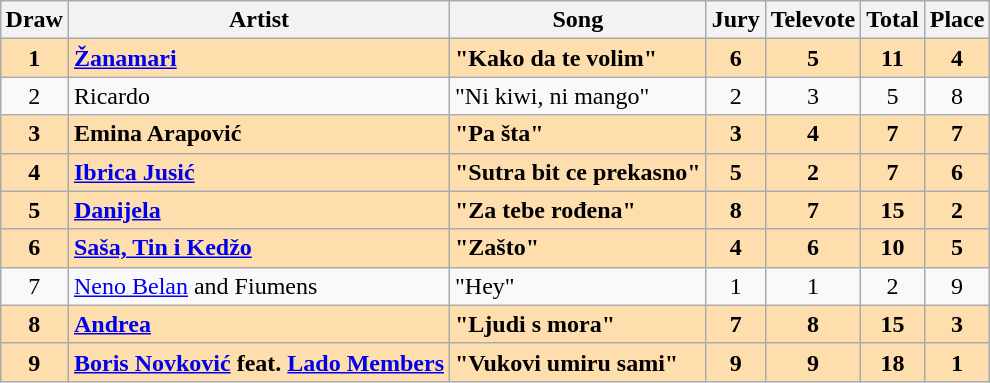<table class="sortable wikitable" style="margin: 1em auto 1em auto; text-align:center">
<tr>
<th>Draw</th>
<th>Artist</th>
<th>Song</th>
<th>Jury</th>
<th>Televote</th>
<th>Total</th>
<th>Place</th>
</tr>
<tr style="font-weight:bold; background:navajowhite;">
<td>1</td>
<td align="left"><a href='#'>Žanamari</a></td>
<td align="left">"Kako da te volim"</td>
<td>6</td>
<td>5</td>
<td>11</td>
<td>4</td>
</tr>
<tr>
<td>2</td>
<td align="left">Ricardo</td>
<td align="left">"Ni kiwi, ni mango"</td>
<td>2</td>
<td>3</td>
<td>5</td>
<td>8</td>
</tr>
<tr style="font-weight:bold; background:navajowhite;">
<td>3</td>
<td align="left">Emina Arapović</td>
<td align="left">"Pa šta"</td>
<td>3</td>
<td>4</td>
<td>7</td>
<td>7</td>
</tr>
<tr style="font-weight:bold; background:navajowhite;">
<td>4</td>
<td align="left"><a href='#'>Ibrica Jusić</a></td>
<td align="left">"Sutra bit ce prekasno"</td>
<td>5</td>
<td>2</td>
<td>7</td>
<td>6</td>
</tr>
<tr style="font-weight:bold; background:navajowhite;">
<td>5</td>
<td align="left"><a href='#'>Danijela</a></td>
<td align="left">"Za tebe rođena"</td>
<td>8</td>
<td>7</td>
<td>15</td>
<td>2</td>
</tr>
<tr style="font-weight:bold; background:navajowhite;">
<td>6</td>
<td align="left"><a href='#'>Saša, Tin i Kedžo</a></td>
<td align="left">"Zašto"</td>
<td>4</td>
<td>6</td>
<td>10</td>
<td>5</td>
</tr>
<tr>
<td>7</td>
<td align="left"><a href='#'>Neno Belan</a> and Fiumens</td>
<td align="left">"Hey"</td>
<td>1</td>
<td>1</td>
<td>2</td>
<td>9</td>
</tr>
<tr style="font-weight:bold; background:navajowhite;">
<td>8</td>
<td align="left"><a href='#'>Andrea</a></td>
<td align="left">"Ljudi s mora"</td>
<td>7</td>
<td>8</td>
<td>15</td>
<td>3</td>
</tr>
<tr style="font-weight:bold; background:navajowhite;">
<td>9</td>
<td align="left"><a href='#'>Boris Novković</a> feat. <a href='#'>Lado Members</a></td>
<td align="left">"Vukovi umiru sami"</td>
<td>9</td>
<td>9</td>
<td>18</td>
<td>1</td>
</tr>
</table>
